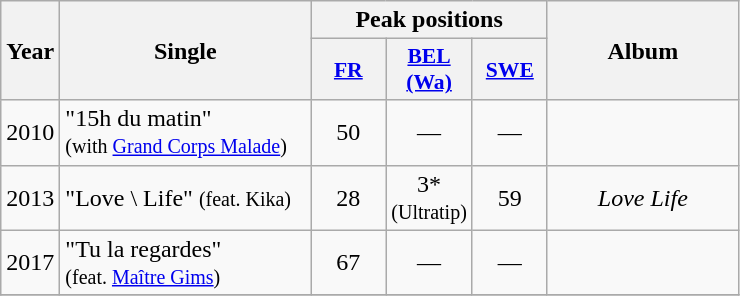<table class="wikitable">
<tr>
<th align="center" rowspan="2" width="10">Year</th>
<th align="center" rowspan="2" width="160">Single</th>
<th align="center" colspan="3" width="20">Peak positions</th>
<th align="center" rowspan="2" width="120">Album</th>
</tr>
<tr>
<th scope="col" style="width:3em;font-size:90%;"><a href='#'>FR</a><br></th>
<th scope="col" style="width:3em;font-size:90%;"><a href='#'>BEL (Wa)</a><br></th>
<th scope="col" style="width:3em;font-size:90%;"><a href='#'>SWE</a><br></th>
</tr>
<tr>
<td style="text-align:center;">2010</td>
<td>"15h du matin" <br><small>(with <a href='#'>Grand Corps Malade</a>)</small></td>
<td style="text-align:center;">50</td>
<td style="text-align:center;">—</td>
<td style="text-align:center;">—</td>
<td style="text-align:center;"></td>
</tr>
<tr>
<td style="text-align:center;">2013</td>
<td>"Love \ Life" <small>(feat. Kika)</small> </td>
<td style="text-align:center;">28</td>
<td style="text-align:center;">3*<br><small>(Ultratip)</small></td>
<td style="text-align:center;">59</td>
<td style="text-align:center;"><em>Love Life</em></td>
</tr>
<tr>
<td style="text-align:center;">2017</td>
<td>"Tu la regardes" <br><small>(feat. <a href='#'>Maître Gims</a>)</small></td>
<td style="text-align:center;">67<br></td>
<td style="text-align:center;">—</td>
<td style="text-align:center;">—</td>
<td style="text-align:center;"></td>
</tr>
<tr>
</tr>
</table>
